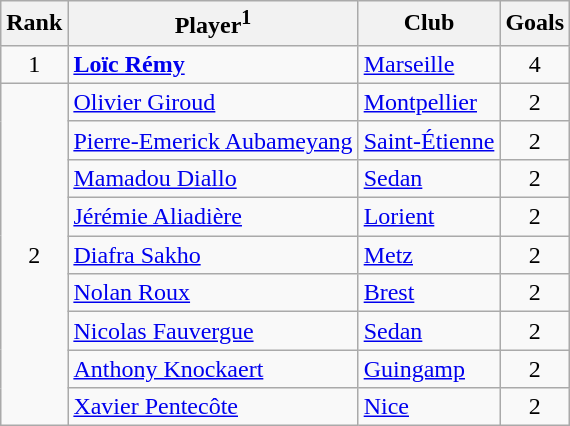<table class="wikitable" style="text-align:center">
<tr>
<th>Rank</th>
<th>Player<sup>1</sup></th>
<th>Club</th>
<th>Goals</th>
</tr>
<tr>
<td rowspan="1">1</td>
<td align="left"> <strong><a href='#'>Loïc Rémy</a></strong></td>
<td align="left"><a href='#'>Marseille</a></td>
<td>4</td>
</tr>
<tr>
<td rowspan="9">2</td>
<td align="left"> <a href='#'>Olivier Giroud</a></td>
<td align="left"><a href='#'>Montpellier</a></td>
<td>2</td>
</tr>
<tr>
<td align="left"> <a href='#'>Pierre-Emerick Aubameyang</a></td>
<td align="left"><a href='#'>Saint-Étienne</a></td>
<td>2</td>
</tr>
<tr>
<td align="left"> <a href='#'>Mamadou Diallo</a></td>
<td align="left"><a href='#'>Sedan</a></td>
<td>2</td>
</tr>
<tr>
<td align="left"> <a href='#'>Jérémie Aliadière</a></td>
<td align="left"><a href='#'>Lorient</a></td>
<td>2</td>
</tr>
<tr>
<td align="left"> <a href='#'>Diafra Sakho</a></td>
<td align="left"><a href='#'>Metz</a></td>
<td>2</td>
</tr>
<tr>
<td align="left"> <a href='#'>Nolan Roux</a></td>
<td align="left"><a href='#'>Brest</a></td>
<td>2</td>
</tr>
<tr>
<td align="left"> <a href='#'>Nicolas Fauvergue</a></td>
<td align="left"><a href='#'>Sedan</a></td>
<td>2</td>
</tr>
<tr>
<td align="left"> <a href='#'>Anthony Knockaert</a></td>
<td align="left"><a href='#'>Guingamp</a></td>
<td>2</td>
</tr>
<tr>
<td align="left"> <a href='#'>Xavier Pentecôte</a></td>
<td align="left"><a href='#'>Nice</a></td>
<td>2</td>
</tr>
</table>
